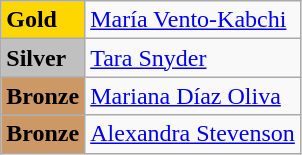<table class="wikitable">
<tr>
<td bgcolor="gold"><strong>Gold</strong></td>
<td> <a href='#'>María Vento-Kabchi</a></td>
</tr>
<tr>
<td bgcolor="silver"><strong>Silver</strong></td>
<td> <a href='#'>Tara Snyder</a></td>
</tr>
<tr>
<td bgcolor="CC9966"><strong>Bronze</strong></td>
<td> <a href='#'>Mariana Díaz Oliva</a></td>
</tr>
<tr>
<td bgcolor="CC9966"><strong>Bronze</strong></td>
<td> <a href='#'>Alexandra Stevenson</a></td>
</tr>
</table>
